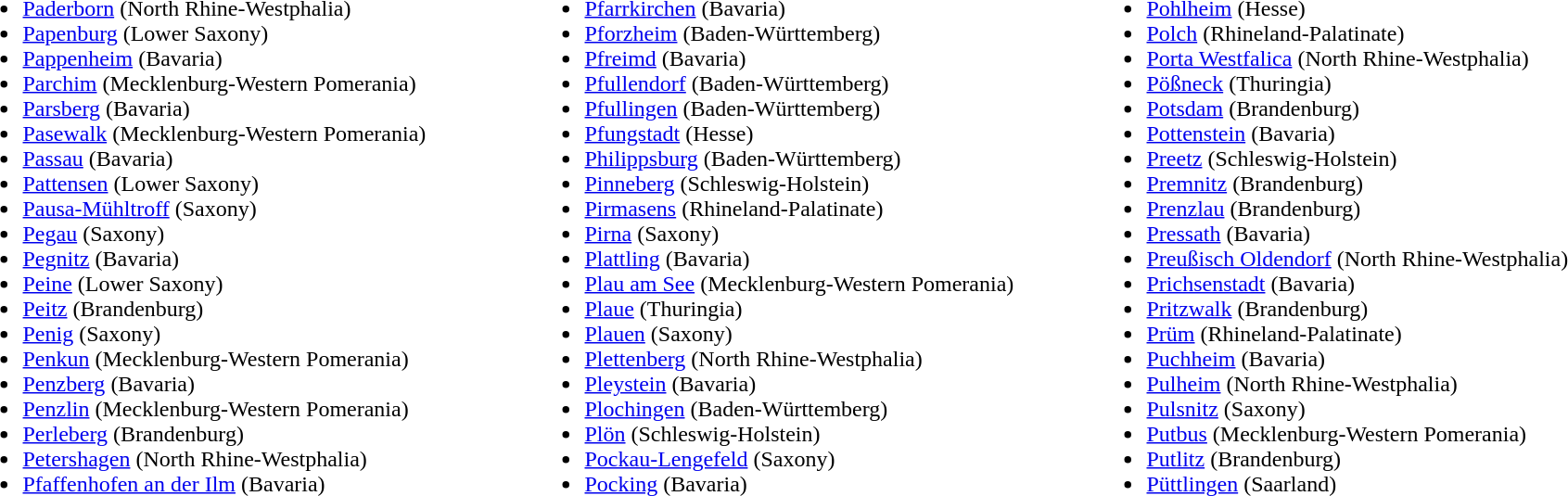<table>
<tr>
<td colspan="3"></td>
</tr>
<tr ---->
<td width="400" valign="top"><br><ul><li><a href='#'>Paderborn</a> (North Rhine-Westphalia)</li><li><a href='#'>Papenburg</a> (Lower Saxony)</li><li><a href='#'>Pappenheim</a> (Bavaria)</li><li><a href='#'>Parchim</a> (Mecklenburg-Western Pomerania)</li><li><a href='#'>Parsberg</a> (Bavaria)</li><li><a href='#'>Pasewalk</a> (Mecklenburg-Western Pomerania)</li><li><a href='#'>Passau</a> (Bavaria)</li><li><a href='#'>Pattensen</a> (Lower Saxony)</li><li><a href='#'>Pausa-Mühltroff</a> (Saxony)</li><li><a href='#'>Pegau</a> (Saxony)</li><li><a href='#'>Pegnitz</a> (Bavaria)</li><li><a href='#'>Peine</a> (Lower Saxony)</li><li><a href='#'>Peitz</a> (Brandenburg)</li><li><a href='#'>Penig</a> (Saxony)</li><li><a href='#'>Penkun</a> (Mecklenburg-Western Pomerania)</li><li><a href='#'>Penzberg</a> (Bavaria)</li><li><a href='#'>Penzlin</a> (Mecklenburg-Western Pomerania)</li><li><a href='#'>Perleberg</a> (Brandenburg)</li><li><a href='#'>Petershagen</a> (North Rhine-Westphalia)</li><li><a href='#'>Pfaffenhofen an der Ilm</a> (Bavaria)</li></ul></td>
<td width="400" valign="top"><br><ul><li><a href='#'>Pfarrkirchen</a> (Bavaria)</li><li><a href='#'>Pforzheim</a> (Baden-Württemberg)</li><li><a href='#'>Pfreimd</a> (Bavaria)</li><li><a href='#'>Pfullendorf</a> (Baden-Württemberg)</li><li><a href='#'>Pfullingen</a> (Baden-Württemberg)</li><li><a href='#'>Pfungstadt</a> (Hesse)</li><li><a href='#'>Philippsburg</a> (Baden-Württemberg)</li><li><a href='#'>Pinneberg</a> (Schleswig-Holstein)</li><li><a href='#'>Pirmasens</a> (Rhineland-Palatinate)</li><li><a href='#'>Pirna</a> (Saxony)</li><li><a href='#'>Plattling</a> (Bavaria)</li><li><a href='#'>Plau am See</a> (Mecklenburg-Western Pomerania)</li><li><a href='#'>Plaue</a> (Thuringia)</li><li><a href='#'>Plauen</a> (Saxony)</li><li><a href='#'>Plettenberg</a> (North Rhine-Westphalia)</li><li><a href='#'>Pleystein</a> (Bavaria)</li><li><a href='#'>Plochingen</a> (Baden-Württemberg)</li><li><a href='#'>Plön</a> (Schleswig-Holstein)</li><li><a href='#'>Pockau-Lengefeld</a> (Saxony)</li><li><a href='#'>Pocking</a> (Bavaria)</li></ul></td>
<td width="400" valign="top"><br><ul><li><a href='#'>Pohlheim</a> (Hesse)</li><li><a href='#'>Polch</a> (Rhineland-Palatinate)</li><li><a href='#'>Porta Westfalica</a> (North Rhine-Westphalia)</li><li><a href='#'>Pößneck</a> (Thuringia)</li><li><a href='#'>Potsdam</a> (Brandenburg)</li><li><a href='#'>Pottenstein</a> (Bavaria)</li><li><a href='#'>Preetz</a> (Schleswig-Holstein)</li><li><a href='#'>Premnitz</a> (Brandenburg)</li><li><a href='#'>Prenzlau</a> (Brandenburg)</li><li><a href='#'>Pressath</a> (Bavaria)</li><li><a href='#'>Preußisch Oldendorf</a> (North Rhine-Westphalia)</li><li><a href='#'>Prichsenstadt</a> (Bavaria)</li><li><a href='#'>Pritzwalk</a> (Brandenburg)</li><li><a href='#'>Prüm</a> (Rhineland-Palatinate)</li><li><a href='#'>Puchheim</a> (Bavaria)</li><li><a href='#'>Pulheim</a> (North Rhine-Westphalia)</li><li><a href='#'>Pulsnitz</a> (Saxony)</li><li><a href='#'>Putbus</a> (Mecklenburg-Western Pomerania)</li><li><a href='#'>Putlitz</a> (Brandenburg)</li><li><a href='#'>Püttlingen</a> (Saarland)</li></ul></td>
</tr>
</table>
